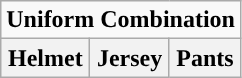<table class="wikitable">
<tr>
<td align="center" Colspan="3"><strong>Uniform Combination</strong></td>
</tr>
<tr align="center">
<th>Helmet</th>
<th>Jersey</th>
<th>Pants</th>
</tr>
</table>
